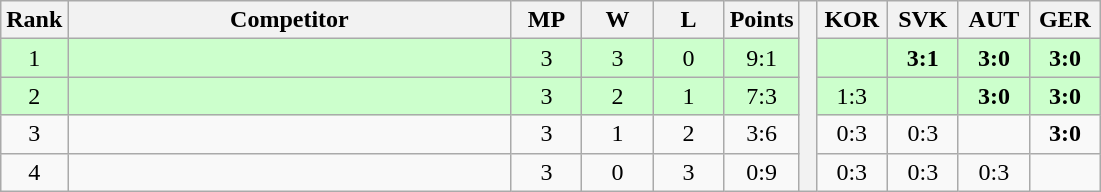<table class="wikitable" style="text-align:center">
<tr>
<th>Rank</th>
<th style="width:18em">Competitor</th>
<th style="width:2.5em">MP</th>
<th style="width:2.5em">W</th>
<th style="width:2.5em">L</th>
<th>Points</th>
<th rowspan="5"> </th>
<th style="width:2.5em">KOR</th>
<th style="width:2.5em">SVK</th>
<th style="width:2.5em">AUT</th>
<th style="width:2.5em">GER</th>
</tr>
<tr style="background:#cfc;">
<td>1</td>
<td style="text-align:left"></td>
<td>3</td>
<td>3</td>
<td>0</td>
<td>9:1</td>
<td></td>
<td><strong>3:1</strong></td>
<td><strong>3:0</strong></td>
<td><strong>3:0</strong></td>
</tr>
<tr style="background:#cfc;">
<td>2</td>
<td style="text-align:left"></td>
<td>3</td>
<td>2</td>
<td>1</td>
<td>7:3</td>
<td>1:3</td>
<td></td>
<td><strong>3:0</strong></td>
<td><strong>3:0</strong></td>
</tr>
<tr>
<td>3</td>
<td style="text-align:left"></td>
<td>3</td>
<td>1</td>
<td>2</td>
<td>3:6</td>
<td>0:3</td>
<td>0:3</td>
<td></td>
<td><strong>3:0</strong></td>
</tr>
<tr>
<td>4</td>
<td style="text-align:left"></td>
<td>3</td>
<td>0</td>
<td>3</td>
<td>0:9</td>
<td>0:3</td>
<td>0:3</td>
<td>0:3</td>
<td></td>
</tr>
</table>
